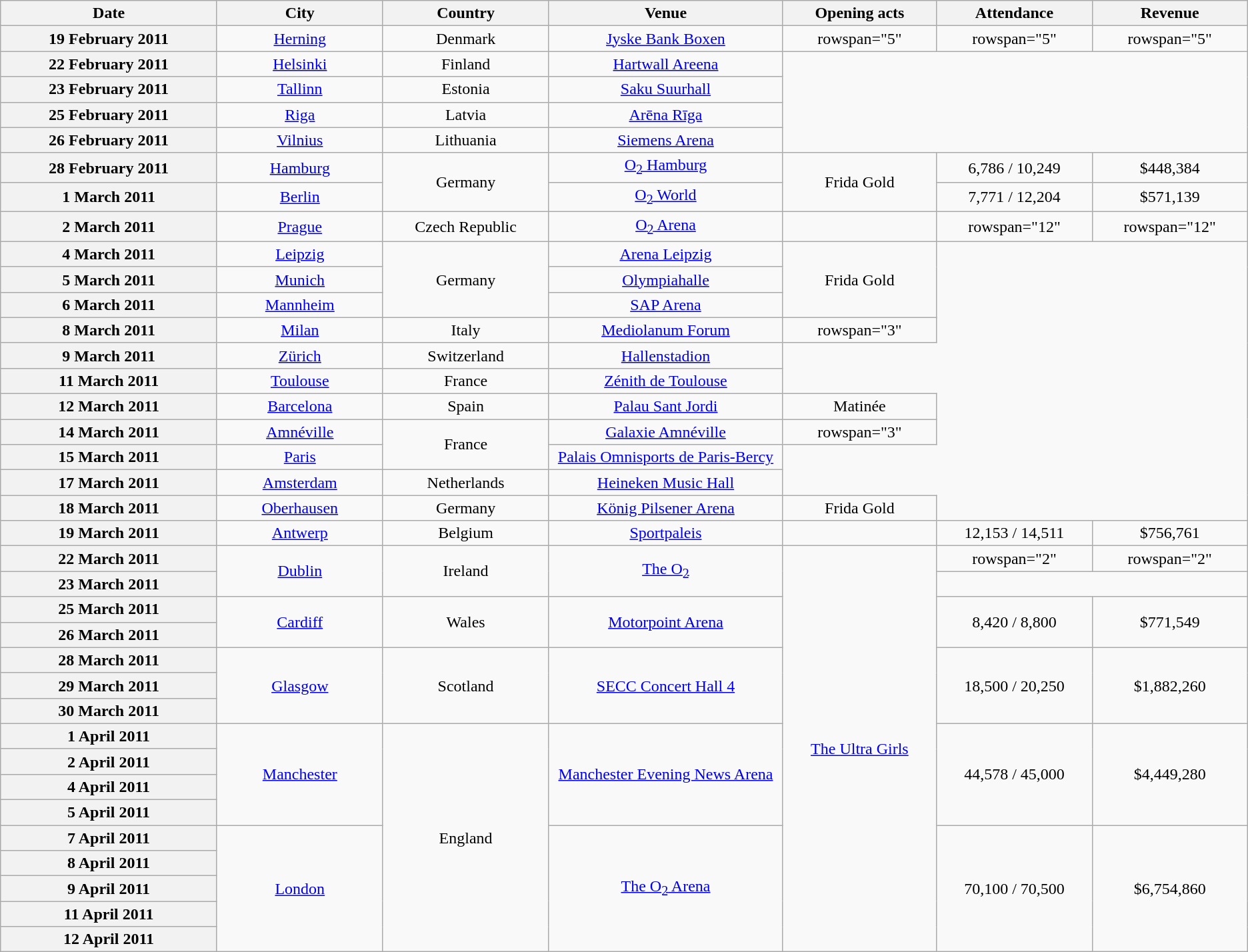<table class="wikitable plainrowheaders" style="text-align:center;">
<tr>
<th scope="col" style="width:15em;">Date</th>
<th scope="col" style="width:11em;">City</th>
<th scope="col" style="width:11em;">Country</th>
<th scope="col" style="width:16em;">Venue</th>
<th scope="col" style="width:10em;">Opening acts</th>
<th scope="col" style="width:10em;">Attendance</th>
<th scope="col" style="width:10em;">Revenue</th>
</tr>
<tr>
<th scope="row">19 February 2011</th>
<td><a href='#'>Herning</a></td>
<td>Denmark</td>
<td><a href='#'>Jyske Bank Boxen</a></td>
<td>rowspan="5" </td>
<td>rowspan="5" </td>
<td>rowspan="5" </td>
</tr>
<tr>
<th scope="row">22 February 2011</th>
<td><a href='#'>Helsinki</a></td>
<td>Finland</td>
<td><a href='#'>Hartwall Areena</a></td>
</tr>
<tr>
<th scope="row">23 February 2011</th>
<td><a href='#'>Tallinn</a></td>
<td>Estonia</td>
<td><a href='#'>Saku Suurhall</a></td>
</tr>
<tr>
<th scope="row">25 February 2011</th>
<td><a href='#'>Riga</a></td>
<td>Latvia</td>
<td><a href='#'>Arēna Rīga</a></td>
</tr>
<tr>
<th scope="row">26 February 2011</th>
<td><a href='#'>Vilnius</a></td>
<td>Lithuania</td>
<td><a href='#'>Siemens Arena</a></td>
</tr>
<tr>
<th scope="row">28 February 2011</th>
<td><a href='#'>Hamburg</a></td>
<td rowspan="2">Germany</td>
<td><a href='#'>O<sub>2</sub> Hamburg</a></td>
<td rowspan="2">Frida Gold</td>
<td>6,786 / 10,249</td>
<td>$448,384</td>
</tr>
<tr>
<th scope="row">1 March 2011</th>
<td><a href='#'>Berlin</a></td>
<td><a href='#'>O<sub>2</sub> World</a></td>
<td>7,771 / 12,204</td>
<td>$571,139</td>
</tr>
<tr>
<th scope="row">2 March 2011</th>
<td><a href='#'>Prague</a></td>
<td>Czech Republic</td>
<td><a href='#'>O<sub>2</sub> Arena</a></td>
<td></td>
<td>rowspan="12" </td>
<td>rowspan="12" </td>
</tr>
<tr>
<th scope="row">4 March 2011</th>
<td><a href='#'>Leipzig</a></td>
<td rowspan="3">Germany</td>
<td><a href='#'>Arena Leipzig</a></td>
<td rowspan="3">Frida Gold</td>
</tr>
<tr>
<th scope="row">5 March 2011</th>
<td><a href='#'>Munich</a></td>
<td><a href='#'>Olympiahalle</a></td>
</tr>
<tr>
<th scope="row">6 March 2011</th>
<td><a href='#'>Mannheim</a></td>
<td><a href='#'>SAP Arena</a></td>
</tr>
<tr>
<th scope="row">8 March 2011</th>
<td><a href='#'>Milan</a></td>
<td>Italy</td>
<td><a href='#'>Mediolanum Forum</a></td>
<td>rowspan="3" </td>
</tr>
<tr>
<th scope="row">9 March 2011</th>
<td><a href='#'>Zürich</a></td>
<td>Switzerland</td>
<td><a href='#'>Hallenstadion</a></td>
</tr>
<tr>
<th scope="row">11 March 2011</th>
<td><a href='#'>Toulouse</a></td>
<td>France</td>
<td><a href='#'>Zénith de Toulouse</a></td>
</tr>
<tr>
<th scope="row">12 March 2011</th>
<td><a href='#'>Barcelona</a></td>
<td>Spain</td>
<td><a href='#'>Palau Sant Jordi</a></td>
<td>Matinée</td>
</tr>
<tr>
<th scope="row">14 March 2011</th>
<td><a href='#'>Amnéville</a></td>
<td rowspan="2">France</td>
<td><a href='#'>Galaxie Amnéville</a></td>
<td>rowspan="3" </td>
</tr>
<tr>
<th scope="row">15 March 2011</th>
<td><a href='#'>Paris</a></td>
<td><a href='#'>Palais Omnisports de Paris-Bercy</a></td>
</tr>
<tr>
<th scope="row">17 March 2011</th>
<td><a href='#'>Amsterdam</a></td>
<td>Netherlands</td>
<td><a href='#'>Heineken Music Hall</a></td>
</tr>
<tr>
<th scope="row">18 March 2011</th>
<td><a href='#'>Oberhausen</a></td>
<td>Germany</td>
<td><a href='#'>König Pilsener Arena</a></td>
<td>Frida Gold</td>
</tr>
<tr>
<th scope="row">19 March 2011</th>
<td><a href='#'>Antwerp</a></td>
<td>Belgium</td>
<td><a href='#'>Sportpaleis</a></td>
<td></td>
<td>12,153 / 14,511</td>
<td>$756,761</td>
</tr>
<tr>
<th scope="row">22 March 2011</th>
<td rowspan="2"><a href='#'>Dublin</a></td>
<td rowspan="2">Ireland</td>
<td rowspan="2"><a href='#'>The O<sub>2</sub></a></td>
<td rowspan="16"><a href='#'>The Ultra Girls</a></td>
<td>rowspan="2" </td>
<td>rowspan="2" </td>
</tr>
<tr>
<th scope="row">23 March 2011</th>
</tr>
<tr>
<th scope="row">25 March 2011</th>
<td rowspan="2"><a href='#'>Cardiff</a></td>
<td rowspan="2">Wales</td>
<td rowspan="2"><a href='#'>Motorpoint Arena</a></td>
<td rowspan="2">8,420 / 8,800</td>
<td rowspan="2">$771,549</td>
</tr>
<tr>
<th scope="row">26 March 2011</th>
</tr>
<tr>
<th scope="row">28 March 2011</th>
<td rowspan="3"><a href='#'>Glasgow</a></td>
<td rowspan="3">Scotland</td>
<td rowspan="3"><a href='#'>SECC Concert Hall 4</a></td>
<td rowspan="3">18,500 / 20,250</td>
<td rowspan="3">$1,882,260</td>
</tr>
<tr>
<th scope="row">29 March 2011</th>
</tr>
<tr>
<th scope="row">30 March 2011</th>
</tr>
<tr>
<th scope="row">1 April 2011</th>
<td rowspan="4"><a href='#'>Manchester</a></td>
<td rowspan="9">England</td>
<td rowspan="4"><a href='#'>Manchester Evening News Arena</a></td>
<td rowspan="4">44,578 / 45,000</td>
<td rowspan="4">$4,449,280</td>
</tr>
<tr>
<th scope="row">2 April 2011</th>
</tr>
<tr>
<th scope="row">4 April 2011</th>
</tr>
<tr>
<th scope="row">5 April 2011</th>
</tr>
<tr>
<th scope="row">7 April 2011</th>
<td rowspan="5"><a href='#'>London</a></td>
<td rowspan="5"><a href='#'>The O<sub>2</sub> Arena</a></td>
<td rowspan="5">70,100 / 70,500</td>
<td rowspan="5">$6,754,860</td>
</tr>
<tr>
<th scope="row">8 April 2011</th>
</tr>
<tr>
<th scope="row">9 April 2011</th>
</tr>
<tr>
<th scope="row">11 April 2011</th>
</tr>
<tr>
<th scope="row">12 April 2011</th>
</tr>
</table>
